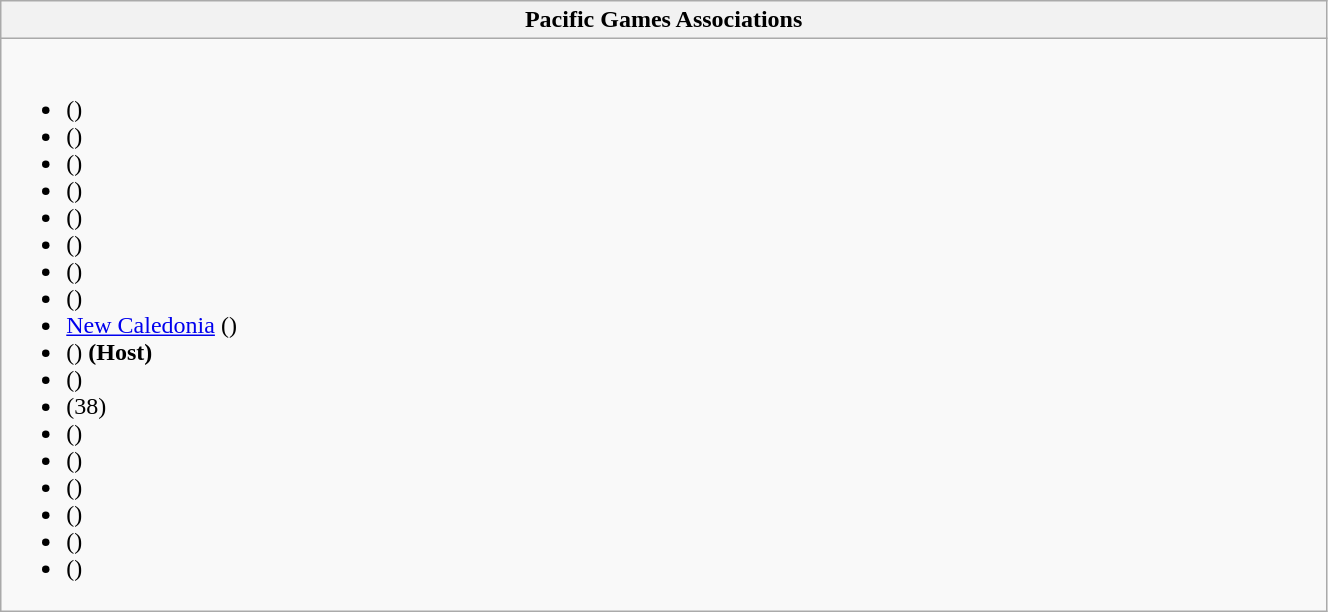<table class="wikitable collapsible" style="min-width:70%; max-width:58em;">
<tr>
<th>Pacific Games Associations</th>
</tr>
<tr>
<td><br><ul><li> ()</li><li> ()</li><li> ()</li><li> ()</li><li> ()</li><li> ()</li><li> ()</li><li> ()</li><li>  <a href='#'>New Caledonia</a> ()</li><li> () <strong>(Host)</strong></li><li> ()</li><li> (38)</li><li> ()</li><li> ()</li><li> ()</li><li> ()</li><li> ()</li><li> ()</li></ul></td>
</tr>
</table>
